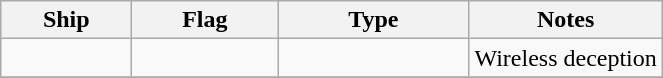<table class="wikitable sortable">
<tr>
<th scope="col" width="80px">Ship</th>
<th scope="col" width="90px">Flag</th>
<th scope="col" width="120px">Type</th>
<th>Notes</th>
</tr>
<tr>
<td align="left"></td>
<td align="left"></td>
<td align="left"></td>
<td align="left">Wireless deception</td>
</tr>
<tr>
</tr>
</table>
